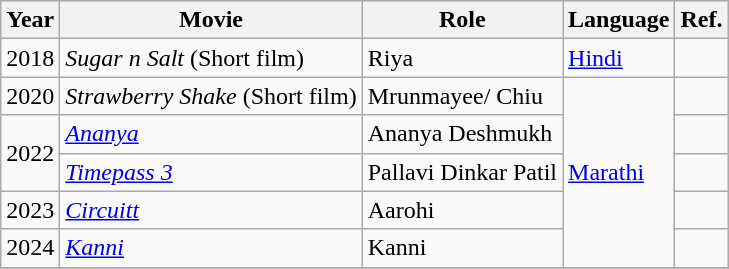<table class="wikitable">
<tr>
<th>Year</th>
<th>Movie</th>
<th>Role</th>
<th>Language</th>
<th>Ref.</th>
</tr>
<tr>
<td>2018</td>
<td><em>Sugar n Salt</em> (Short film)</td>
<td>Riya</td>
<td><a href='#'>Hindi</a></td>
<td></td>
</tr>
<tr>
<td>2020</td>
<td><em>Strawberry Shake</em> (Short film)</td>
<td>Mrunmayee/ Chiu</td>
<td rowspan="5"><a href='#'>Marathi</a></td>
<td></td>
</tr>
<tr>
<td rowspan="2">2022</td>
<td><em><a href='#'>Ananya</a></em></td>
<td>Ananya Deshmukh</td>
<td></td>
</tr>
<tr>
<td><em><a href='#'>Timepass 3</a></em></td>
<td>Pallavi Dinkar Patil</td>
<td></td>
</tr>
<tr>
<td>2023</td>
<td><em><a href='#'>Circuitt</a></em></td>
<td>Aarohi</td>
<td></td>
</tr>
<tr>
<td>2024</td>
<td><em><a href='#'>Kanni</a></em></td>
<td>Kanni</td>
<td></td>
</tr>
<tr>
</tr>
</table>
